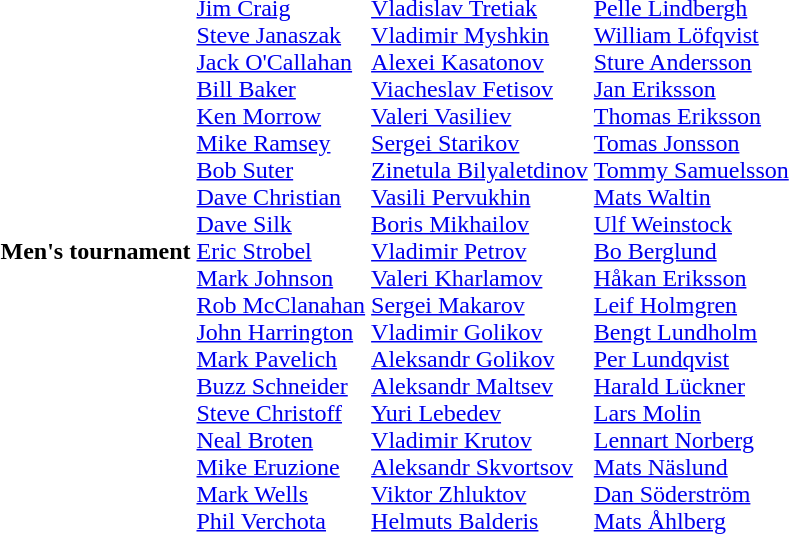<table>
<tr>
<th scope=row>Men's tournament<br></th>
<td><br><a href='#'>Jim Craig</a><br><a href='#'>Steve Janaszak</a><br><a href='#'>Jack O'Callahan</a><br><a href='#'>Bill Baker</a><br><a href='#'>Ken Morrow</a><br><a href='#'>Mike Ramsey</a><br><a href='#'>Bob Suter</a><br><a href='#'>Dave Christian</a><br><a href='#'>Dave Silk</a><br><a href='#'>Eric Strobel</a><br><a href='#'>Mark Johnson</a><br><a href='#'>Rob McClanahan</a><br><a href='#'>John Harrington</a><br><a href='#'>Mark Pavelich</a><br><a href='#'>Buzz Schneider</a><br><a href='#'>Steve Christoff</a><br><a href='#'>Neal Broten</a><br><a href='#'>Mike Eruzione</a><br><a href='#'>Mark Wells</a><br><a href='#'>Phil Verchota</a></td>
<td><br><a href='#'>Vladislav Tretiak</a><br><a href='#'>Vladimir Myshkin</a><br><a href='#'>Alexei Kasatonov</a><br><a href='#'>Viacheslav Fetisov</a><br><a href='#'>Valeri Vasiliev</a><br><a href='#'>Sergei Starikov</a><br><a href='#'>Zinetula Bilyaletdinov</a><br><a href='#'>Vasili Pervukhin</a><br><a href='#'>Boris Mikhailov</a><br><a href='#'>Vladimir Petrov</a><br><a href='#'>Valeri Kharlamov</a><br><a href='#'>Sergei Makarov</a><br><a href='#'>Vladimir Golikov</a><br><a href='#'>Aleksandr Golikov</a><br><a href='#'>Aleksandr Maltsev</a><br><a href='#'>Yuri Lebedev</a><br><a href='#'>Vladimir Krutov</a><br><a href='#'>Aleksandr Skvortsov</a><br><a href='#'>Viktor Zhluktov</a><br><a href='#'>Helmuts Balderis</a></td>
<td><br><a href='#'>Pelle Lindbergh</a><br> <a href='#'>William Löfqvist</a><br><a href='#'>Sture Andersson</a><br><a href='#'>Jan Eriksson</a><br><a href='#'>Thomas Eriksson</a><br><a href='#'>Tomas Jonsson</a><br><a href='#'>Tommy Samuelsson</a><br><a href='#'>Mats Waltin</a><br><a href='#'>Ulf Weinstock</a><br><a href='#'>Bo Berglund</a><br><a href='#'>Håkan Eriksson</a><br><a href='#'>Leif Holmgren</a><br><a href='#'>Bengt Lundholm</a><br><a href='#'>Per Lundqvist</a><br><a href='#'>Harald Lückner</a><br><a href='#'>Lars Molin</a><br><a href='#'>Lennart Norberg</a><br><a href='#'>Mats Näslund</a><br><a href='#'>Dan Söderström</a><br><a href='#'>Mats Åhlberg</a></td>
</tr>
</table>
